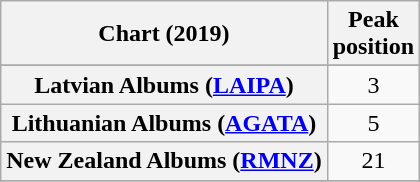<table class="wikitable sortable plainrowheaders" style="text-align:center">
<tr>
<th scope="col">Chart (2019)</th>
<th scope="col">Peak<br>position</th>
</tr>
<tr>
</tr>
<tr>
</tr>
<tr>
</tr>
<tr>
</tr>
<tr>
</tr>
<tr>
</tr>
<tr>
<th scope="row">Latvian Albums (<a href='#'>LAIPA</a>)</th>
<td>3</td>
</tr>
<tr>
<th scope="row">Lithuanian Albums (<a href='#'>AGATA</a>)</th>
<td>5</td>
</tr>
<tr>
<th scope="row">New Zealand Albums (<a href='#'>RMNZ</a>)</th>
<td>21</td>
</tr>
<tr>
</tr>
<tr>
</tr>
<tr>
</tr>
<tr>
</tr>
<tr>
</tr>
<tr>
</tr>
</table>
